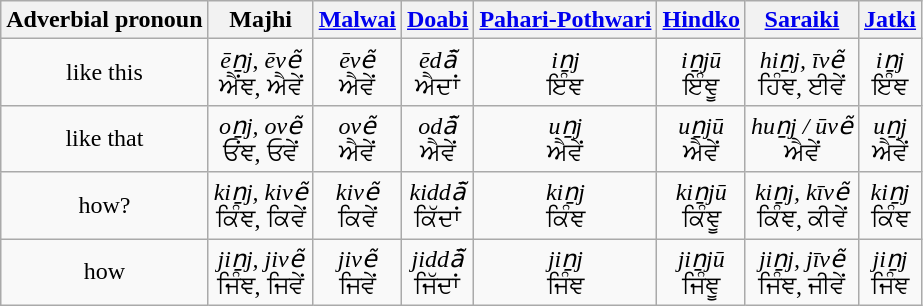<table class="wikitable" style="text-align:center">
<tr>
<th>Adverbial pronoun</th>
<th>Majhi</th>
<th><a href='#'>Malwai</a></th>
<th><a href='#'>Doabi</a></th>
<th><a href='#'>Pahari-Pothwari</a></th>
<th><a href='#'>Hindko</a></th>
<th><a href='#'>Saraiki</a></th>
<th><a href='#'>Jatki</a></th>
</tr>
<tr>
<td>like this</td>
<td><em>ēṉj</em>, <em>ēvẽ</em><br>ਐਂਞ, ਐਵੇਂ<br>
</td>
<td><em>ēvẽ</em><br>ਐਵੇਂ<br>
</td>
<td><em>ēdā̃</em><br>ਐਦਾਂ<br>
</td>
<td><em>iṉj</em><br>ਇੰਞ<br>
</td>
<td><em>iṉjū</em><br>ਇੰਞੂ<br>
</td>
<td><em>hiṉj, īvẽ</em><br>ਹਿੰਞ, ਈਵੇਂ<br>
</td>
<td><em>iṉj</em><br>ਇੰਞ<br>
</td>
</tr>
<tr>
<td>like that</td>
<td><em>oṉj, ovẽ</em><br>ਓਂਞ, ਓਵੇਂ<br>
</td>
<td><em>ovẽ</em><br>ਐਵੇਂ<br>
</td>
<td><em>odā̃</em><br>ਐਵੇਂ<br>
</td>
<td><em>uṉj</em><br>ਐਵੇਂ<br>
</td>
<td><em>uṉjū</em><br>ਐਵੇਂ<br>
</td>
<td><em>huṉj / ūvẽ</em><br>ਐਵੇਂ<br>
</td>
<td><em>uṉj</em><br>ਐਵੇਂ<br>
</td>
</tr>
<tr>
<td>how?</td>
<td><em>kiṉj, kivẽ</em><br>ਕਿੰਞ, ਕਿਵੇਂ<br>
</td>
<td><em>kivẽ</em><br>ਕਿਵੇਂ<br>
</td>
<td><em>kiddā̃</em><br>ਕਿੱਦਾਂ<br>
</td>
<td><em>kiṉj</em><br>ਕਿੰਞ<br>
</td>
<td><em>kiṉjū</em><br>ਕਿੰਞੂ<br>
</td>
<td><em>kiṉj, kīvẽ</em><br>ਕਿੰਞ, ਕੀਵੇਂ<br>
</td>
<td><em>kiṉj</em><br>ਕਿੰਞ<br>
</td>
</tr>
<tr>
<td>how</td>
<td><em>jiṉj, jivẽ</em><br>ਜਿੰਞ, ਜਿਵੇਂ<br>
</td>
<td><em>jivẽ</em><br>ਜਿਵੇਂ<br>
</td>
<td><em>jiddā̃</em><br>ਜਿੱਦਾਂ<br>
</td>
<td><em>jiṉj</em><br>ਜਿੰਞ<br>
</td>
<td><em>jiṉjū</em><br>ਜਿੰਞੂ<br>
</td>
<td><em>jiṉj, jīvẽ</em><br>ਜਿੰਞ, ਜੀਵੇਂ<br>
</td>
<td><em>jiṉj</em><br>ਜਿੰਞ<br>
</td>
</tr>
</table>
